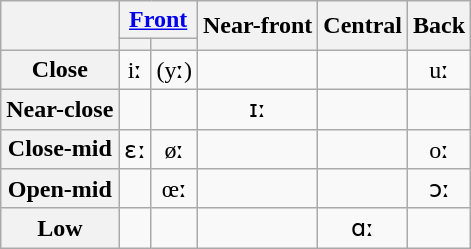<table class="wikitable" style="text-align:center">
<tr>
<th rowspan="2"></th>
<th colspan="2"><a href='#'>Front</a></th>
<th rowspan="2">Near-front</th>
<th rowspan="2">Central</th>
<th rowspan="2">Back</th>
</tr>
<tr>
<th></th>
<th></th>
</tr>
<tr>
<th>Close</th>
<td>iː</td>
<td>(yː)</td>
<td></td>
<td></td>
<td>uː</td>
</tr>
<tr>
<th>Near-close</th>
<td></td>
<td></td>
<td>ɪː</td>
<td></td>
<td></td>
</tr>
<tr>
<th>Close-mid</th>
<td>ɛː</td>
<td>øː</td>
<td></td>
<td></td>
<td>oː</td>
</tr>
<tr>
<th>Open-mid</th>
<td></td>
<td>œː</td>
<td></td>
<td></td>
<td>ɔː</td>
</tr>
<tr>
<th>Low</th>
<td></td>
<td></td>
<td></td>
<td>ɑː</td>
<td></td>
</tr>
</table>
